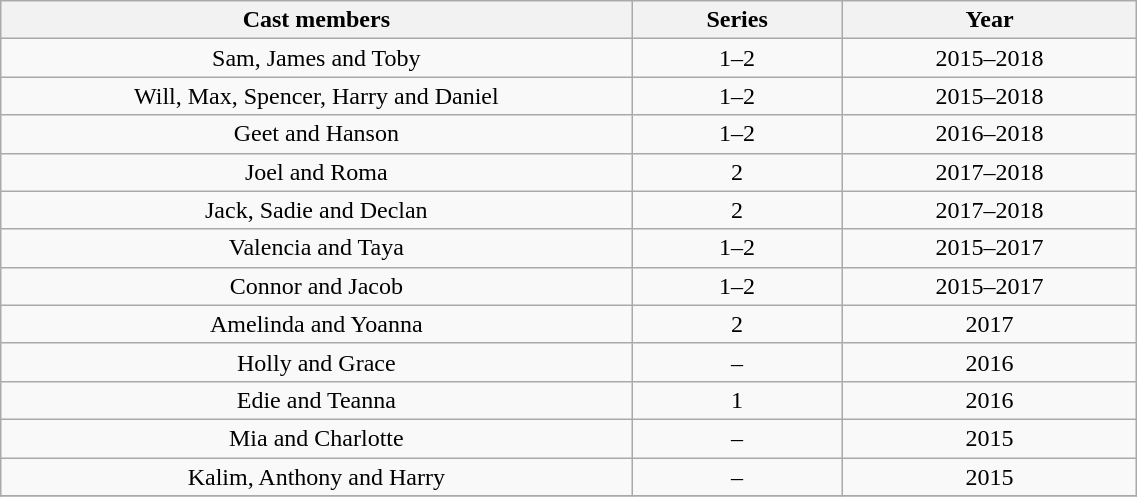<table class="wikitable sortable" style="text-align:center; width:60%;">
<tr>
<th style="width:30%">Cast members</th>
<th style="width:10%">Series</th>
<th style="width:14%">Year</th>
</tr>
<tr>
<td>Sam, James and Toby</td>
<td>1–2</td>
<td>2015–2018</td>
</tr>
<tr>
<td>Will, Max, Spencer, Harry and Daniel</td>
<td>1–2</td>
<td>2015–2018</td>
</tr>
<tr>
<td>Geet and Hanson</td>
<td>1–2</td>
<td>2016–2018</td>
</tr>
<tr>
<td>Joel and Roma</td>
<td>2</td>
<td>2017–2018</td>
</tr>
<tr>
<td>Jack, Sadie and Declan</td>
<td>2</td>
<td>2017–2018</td>
</tr>
<tr>
<td>Valencia and Taya</td>
<td>1–2</td>
<td>2015–2017</td>
</tr>
<tr>
<td>Connor and Jacob</td>
<td>1–2</td>
<td>2015–2017</td>
</tr>
<tr>
<td>Amelinda and Yoanna</td>
<td>2</td>
<td>2017</td>
</tr>
<tr>
<td>Holly and Grace</td>
<td>–</td>
<td>2016</td>
</tr>
<tr>
<td>Edie and Teanna</td>
<td>1</td>
<td>2016</td>
</tr>
<tr>
<td>Mia and Charlotte</td>
<td>–</td>
<td>2015</td>
</tr>
<tr>
<td>Kalim, Anthony and Harry</td>
<td>–</td>
<td>2015</td>
</tr>
<tr>
</tr>
</table>
